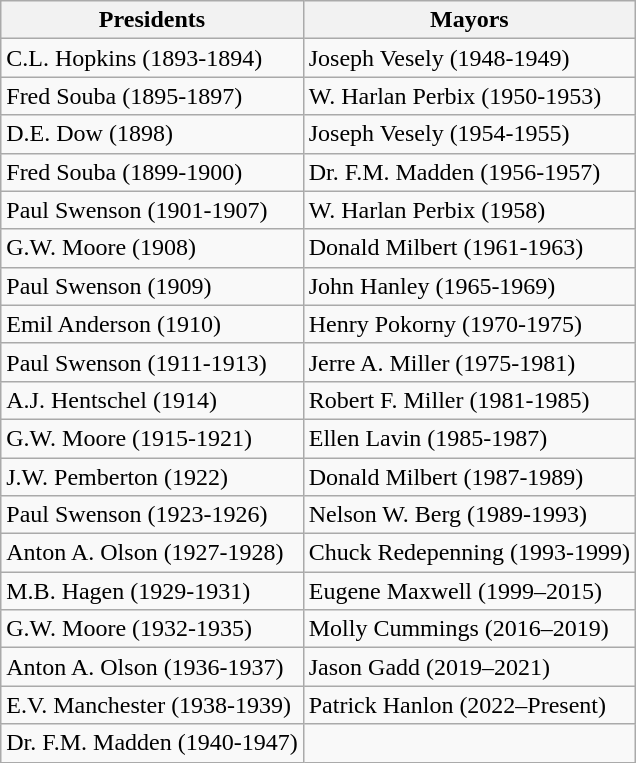<table class="wikitable">
<tr>
<th>Presidents</th>
<th>Mayors</th>
</tr>
<tr>
<td>C.L. Hopkins (1893-1894)</td>
<td>Joseph Vesely (1948-1949)</td>
</tr>
<tr>
<td>Fred Souba (1895-1897)</td>
<td>W. Harlan Perbix (1950-1953)</td>
</tr>
<tr>
<td>D.E. Dow (1898)</td>
<td>Joseph Vesely (1954-1955)</td>
</tr>
<tr>
<td>Fred Souba (1899-1900)</td>
<td>Dr. F.M. Madden (1956-1957)</td>
</tr>
<tr>
<td>Paul Swenson (1901-1907)</td>
<td>W. Harlan Perbix (1958)</td>
</tr>
<tr>
<td>G.W. Moore (1908)</td>
<td>Donald Milbert (1961-1963)</td>
</tr>
<tr>
<td>Paul Swenson (1909)</td>
<td>John Hanley (1965-1969)</td>
</tr>
<tr>
<td>Emil Anderson (1910)</td>
<td>Henry Pokorny (1970-1975)</td>
</tr>
<tr>
<td>Paul Swenson (1911-1913)</td>
<td>Jerre A. Miller (1975-1981)</td>
</tr>
<tr>
<td>A.J. Hentschel (1914)</td>
<td>Robert F. Miller (1981-1985)</td>
</tr>
<tr>
<td>G.W. Moore (1915-1921)</td>
<td>Ellen Lavin (1985-1987)</td>
</tr>
<tr>
<td>J.W. Pemberton (1922)</td>
<td>Donald Milbert (1987-1989)</td>
</tr>
<tr>
<td>Paul Swenson (1923-1926)</td>
<td>Nelson W. Berg (1989-1993)</td>
</tr>
<tr>
<td>Anton A. Olson (1927-1928)</td>
<td>Chuck Redepenning (1993-1999)</td>
</tr>
<tr>
<td>M.B. Hagen (1929-1931)</td>
<td>Eugene Maxwell (1999–2015)</td>
</tr>
<tr>
<td>G.W. Moore (1932-1935)</td>
<td>Molly Cummings (2016–2019)</td>
</tr>
<tr>
<td>Anton A. Olson (1936-1937)</td>
<td>Jason Gadd (2019–2021)</td>
</tr>
<tr>
<td>E.V. Manchester (1938-1939)</td>
<td>Patrick Hanlon (2022–Present)</td>
</tr>
<tr>
<td>Dr. F.M. Madden (1940-1947)</td>
<td></td>
</tr>
</table>
